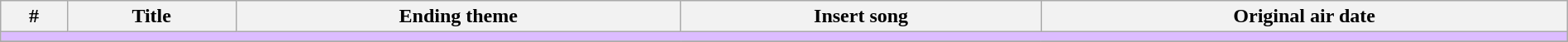<table class="wikitable" width="100%">
<tr>
<th>#</th>
<th>Title</th>
<th>Ending theme</th>
<th>Insert song</th>
<th>Original air date</th>
</tr>
<tr>
<td colspan="5" bgcolor="#DCBCFF"></td>
</tr>
<tr>
</tr>
</table>
